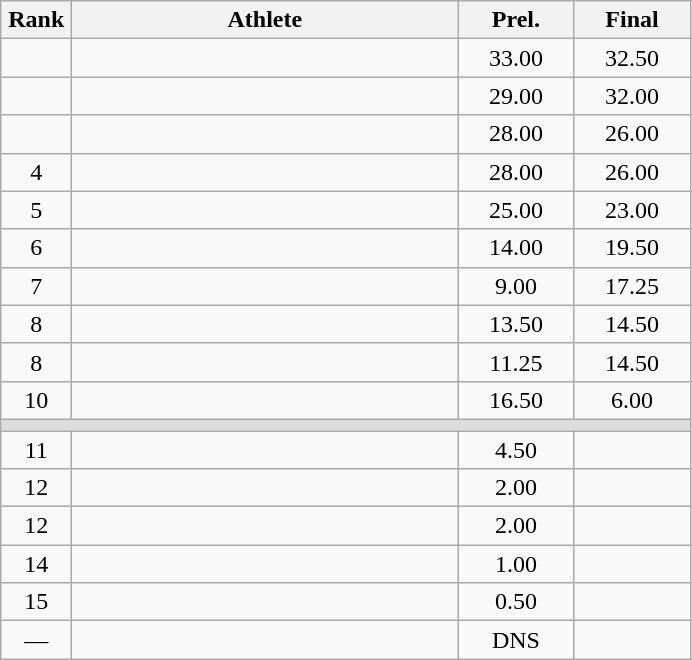<table class=wikitable style="text-align:center">
<tr>
<th width=40>Rank</th>
<th width=250>Athlete</th>
<th width=70>Prel.</th>
<th width=70>Final</th>
</tr>
<tr>
<td></td>
<td align=left></td>
<td>33.00</td>
<td>32.50</td>
</tr>
<tr>
<td></td>
<td align=left></td>
<td>29.00</td>
<td>32.00</td>
</tr>
<tr>
<td></td>
<td align=left></td>
<td>28.00</td>
<td>26.00</td>
</tr>
<tr>
<td>4</td>
<td align=left></td>
<td>28.00</td>
<td>26.00</td>
</tr>
<tr>
<td>5</td>
<td align=left></td>
<td>25.00</td>
<td>23.00</td>
</tr>
<tr>
<td>6</td>
<td align=left></td>
<td>14.00</td>
<td>19.50</td>
</tr>
<tr>
<td>7</td>
<td align=left></td>
<td>9.00</td>
<td>17.25</td>
</tr>
<tr>
<td>8</td>
<td align=left></td>
<td>13.50</td>
<td>14.50</td>
</tr>
<tr>
<td>8</td>
<td align=left></td>
<td>11.25</td>
<td>14.50</td>
</tr>
<tr>
<td>10</td>
<td align=left></td>
<td>16.50</td>
<td>6.00</td>
</tr>
<tr bgcolor=#DDDDDD>
<td colspan=4></td>
</tr>
<tr>
<td>11</td>
<td align=left></td>
<td>4.50</td>
<td></td>
</tr>
<tr>
<td>12</td>
<td align=left></td>
<td>2.00</td>
<td></td>
</tr>
<tr>
<td>12</td>
<td align=left></td>
<td>2.00</td>
<td></td>
</tr>
<tr>
<td>14</td>
<td align=left></td>
<td>1.00</td>
<td></td>
</tr>
<tr>
<td>15</td>
<td align=left></td>
<td>0.50</td>
<td></td>
</tr>
<tr>
<td>—</td>
<td align=left></td>
<td>DNS</td>
<td></td>
</tr>
</table>
